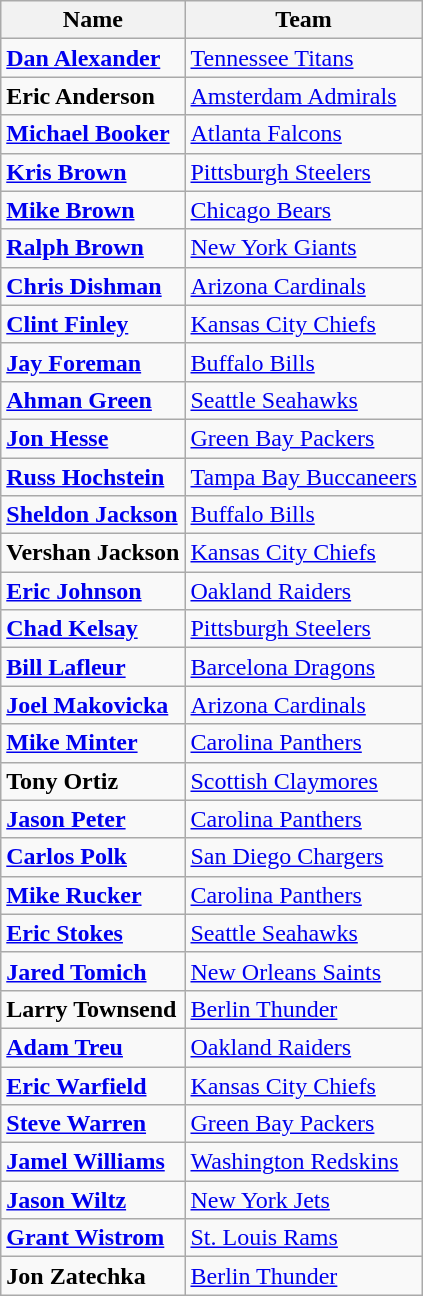<table class="wikitable">
<tr>
<th>Name</th>
<th>Team</th>
</tr>
<tr>
<td><strong><a href='#'>Dan Alexander</a></strong></td>
<td><a href='#'>Tennessee Titans</a></td>
</tr>
<tr>
<td><strong>Eric Anderson</strong></td>
<td><a href='#'>Amsterdam Admirals</a></td>
</tr>
<tr>
<td><strong><a href='#'>Michael Booker</a></strong></td>
<td><a href='#'>Atlanta Falcons</a></td>
</tr>
<tr>
<td><strong><a href='#'>Kris Brown</a></strong></td>
<td><a href='#'>Pittsburgh Steelers</a></td>
</tr>
<tr>
<td><strong><a href='#'>Mike Brown</a></strong></td>
<td><a href='#'>Chicago Bears</a></td>
</tr>
<tr>
<td><strong><a href='#'>Ralph Brown</a></strong></td>
<td><a href='#'>New York Giants</a></td>
</tr>
<tr>
<td><strong><a href='#'>Chris Dishman</a></strong></td>
<td><a href='#'>Arizona Cardinals</a></td>
</tr>
<tr>
<td><strong><a href='#'>Clint Finley</a></strong></td>
<td><a href='#'>Kansas City Chiefs</a></td>
</tr>
<tr>
<td><strong><a href='#'>Jay Foreman</a></strong></td>
<td><a href='#'>Buffalo Bills</a></td>
</tr>
<tr>
<td><strong><a href='#'>Ahman Green</a></strong></td>
<td><a href='#'>Seattle Seahawks</a></td>
</tr>
<tr>
<td><strong><a href='#'>Jon Hesse</a></strong></td>
<td><a href='#'>Green Bay Packers</a></td>
</tr>
<tr>
<td><strong><a href='#'>Russ Hochstein</a></strong></td>
<td><a href='#'>Tampa Bay Buccaneers</a></td>
</tr>
<tr>
<td><strong><a href='#'>Sheldon Jackson</a></strong></td>
<td><a href='#'>Buffalo Bills</a></td>
</tr>
<tr>
<td><strong>Vershan Jackson</strong></td>
<td><a href='#'>Kansas City Chiefs</a></td>
</tr>
<tr>
<td><strong><a href='#'>Eric Johnson</a></strong></td>
<td><a href='#'>Oakland Raiders</a></td>
</tr>
<tr>
<td><strong><a href='#'>Chad Kelsay</a></strong></td>
<td><a href='#'>Pittsburgh Steelers</a></td>
</tr>
<tr>
<td><strong><a href='#'>Bill Lafleur</a></strong></td>
<td><a href='#'>Barcelona Dragons</a></td>
</tr>
<tr>
<td><strong><a href='#'>Joel Makovicka</a></strong></td>
<td><a href='#'>Arizona Cardinals</a></td>
</tr>
<tr>
<td><strong><a href='#'>Mike Minter</a></strong></td>
<td><a href='#'>Carolina Panthers</a></td>
</tr>
<tr>
<td><strong>Tony Ortiz</strong></td>
<td><a href='#'>Scottish Claymores</a></td>
</tr>
<tr>
<td><strong><a href='#'>Jason Peter</a></strong></td>
<td><a href='#'>Carolina Panthers</a></td>
</tr>
<tr>
<td><strong><a href='#'>Carlos Polk</a></strong></td>
<td><a href='#'>San Diego Chargers</a></td>
</tr>
<tr>
<td><strong><a href='#'>Mike Rucker</a></strong></td>
<td><a href='#'>Carolina Panthers</a></td>
</tr>
<tr>
<td><strong><a href='#'>Eric Stokes</a></strong></td>
<td><a href='#'>Seattle Seahawks</a></td>
</tr>
<tr>
<td><strong><a href='#'>Jared Tomich</a></strong></td>
<td><a href='#'>New Orleans Saints</a></td>
</tr>
<tr>
<td><strong>Larry Townsend</strong></td>
<td><a href='#'>Berlin Thunder</a></td>
</tr>
<tr>
<td><strong><a href='#'>Adam Treu</a></strong></td>
<td><a href='#'>Oakland Raiders</a></td>
</tr>
<tr>
<td><strong><a href='#'>Eric Warfield</a></strong></td>
<td><a href='#'>Kansas City Chiefs</a></td>
</tr>
<tr>
<td><strong><a href='#'>Steve Warren</a></strong></td>
<td><a href='#'>Green Bay Packers</a></td>
</tr>
<tr>
<td><strong><a href='#'>Jamel Williams</a></strong></td>
<td><a href='#'>Washington Redskins</a></td>
</tr>
<tr>
<td><strong><a href='#'>Jason Wiltz</a></strong></td>
<td><a href='#'>New York Jets</a></td>
</tr>
<tr>
<td><strong><a href='#'>Grant Wistrom</a></strong></td>
<td><a href='#'>St. Louis Rams</a></td>
</tr>
<tr>
<td><strong>Jon Zatechka</strong></td>
<td><a href='#'>Berlin Thunder</a></td>
</tr>
</table>
